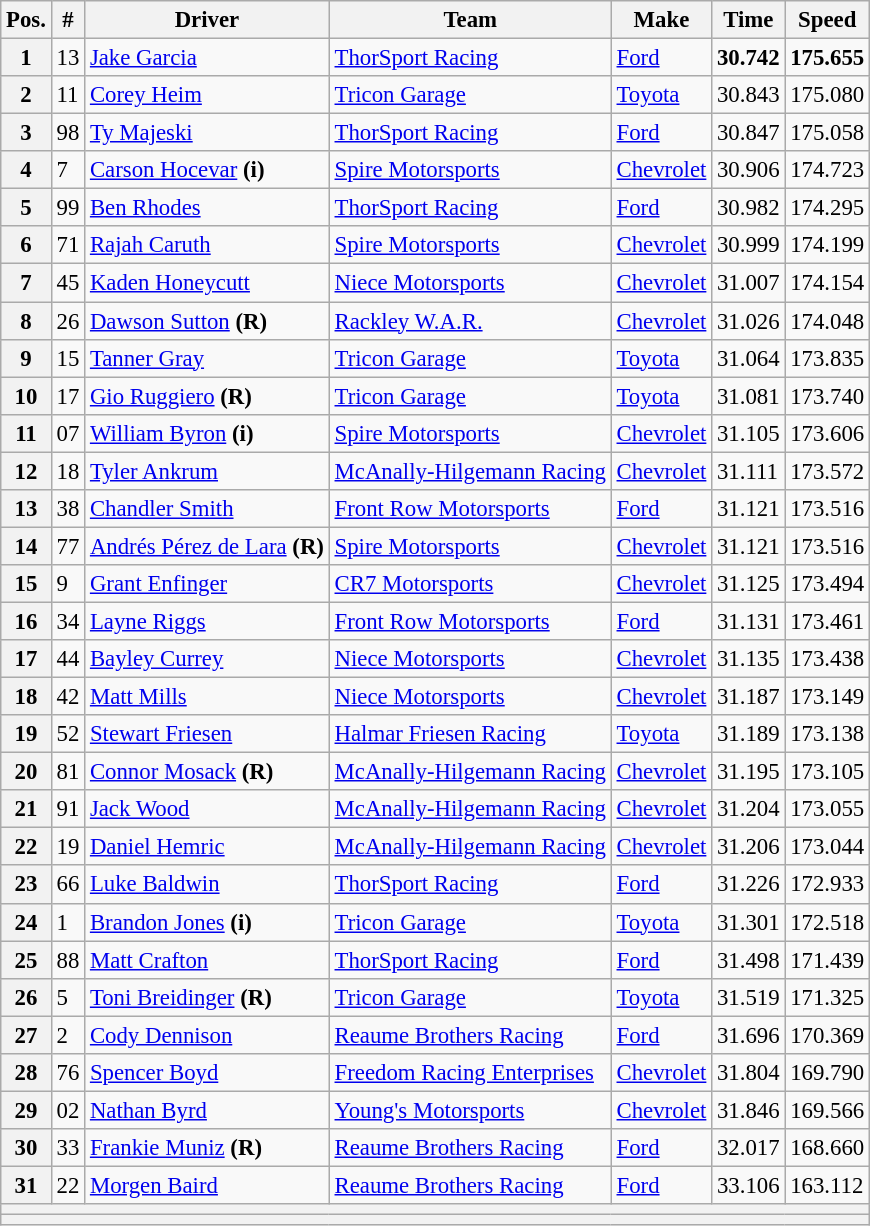<table class="wikitable" style="font-size:95%">
<tr>
<th>Pos.</th>
<th>#</th>
<th>Driver</th>
<th>Team</th>
<th>Make</th>
<th>Time</th>
<th>Speed</th>
</tr>
<tr>
<th>1</th>
<td>13</td>
<td><a href='#'>Jake Garcia</a></td>
<td><a href='#'>ThorSport Racing</a></td>
<td><a href='#'>Ford</a></td>
<td><strong>30.742</strong></td>
<td><strong>175.655</strong></td>
</tr>
<tr>
<th>2</th>
<td>11</td>
<td><a href='#'>Corey Heim</a></td>
<td><a href='#'>Tricon Garage</a></td>
<td><a href='#'>Toyota</a></td>
<td>30.843</td>
<td>175.080</td>
</tr>
<tr>
<th>3</th>
<td>98</td>
<td><a href='#'>Ty Majeski</a></td>
<td><a href='#'>ThorSport Racing</a></td>
<td><a href='#'>Ford</a></td>
<td>30.847</td>
<td>175.058</td>
</tr>
<tr>
<th>4</th>
<td>7</td>
<td><a href='#'>Carson Hocevar</a> <strong>(i)</strong></td>
<td><a href='#'>Spire Motorsports</a></td>
<td><a href='#'>Chevrolet</a></td>
<td>30.906</td>
<td>174.723</td>
</tr>
<tr>
<th>5</th>
<td>99</td>
<td><a href='#'>Ben Rhodes</a></td>
<td><a href='#'>ThorSport Racing</a></td>
<td><a href='#'>Ford</a></td>
<td>30.982</td>
<td>174.295</td>
</tr>
<tr>
<th>6</th>
<td>71</td>
<td><a href='#'>Rajah Caruth</a></td>
<td><a href='#'>Spire Motorsports</a></td>
<td><a href='#'>Chevrolet</a></td>
<td>30.999</td>
<td>174.199</td>
</tr>
<tr>
<th>7</th>
<td>45</td>
<td><a href='#'>Kaden Honeycutt</a></td>
<td><a href='#'>Niece Motorsports</a></td>
<td><a href='#'>Chevrolet</a></td>
<td>31.007</td>
<td>174.154</td>
</tr>
<tr>
<th>8</th>
<td>26</td>
<td><a href='#'>Dawson Sutton</a> <strong>(R)</strong></td>
<td><a href='#'>Rackley W.A.R.</a></td>
<td><a href='#'>Chevrolet</a></td>
<td>31.026</td>
<td>174.048</td>
</tr>
<tr>
<th>9</th>
<td>15</td>
<td><a href='#'>Tanner Gray</a></td>
<td><a href='#'>Tricon Garage</a></td>
<td><a href='#'>Toyota</a></td>
<td>31.064</td>
<td>173.835</td>
</tr>
<tr>
<th>10</th>
<td>17</td>
<td><a href='#'>Gio Ruggiero</a> <strong>(R)</strong></td>
<td><a href='#'>Tricon Garage</a></td>
<td><a href='#'>Toyota</a></td>
<td>31.081</td>
<td>173.740</td>
</tr>
<tr>
<th>11</th>
<td>07</td>
<td><a href='#'>William Byron</a> <strong>(i)</strong></td>
<td><a href='#'>Spire Motorsports</a></td>
<td><a href='#'>Chevrolet</a></td>
<td>31.105</td>
<td>173.606</td>
</tr>
<tr>
<th>12</th>
<td>18</td>
<td><a href='#'>Tyler Ankrum</a></td>
<td><a href='#'>McAnally-Hilgemann Racing</a></td>
<td><a href='#'>Chevrolet</a></td>
<td>31.111</td>
<td>173.572</td>
</tr>
<tr>
<th>13</th>
<td>38</td>
<td><a href='#'>Chandler Smith</a></td>
<td><a href='#'>Front Row Motorsports</a></td>
<td><a href='#'>Ford</a></td>
<td>31.121</td>
<td>173.516</td>
</tr>
<tr>
<th>14</th>
<td>77</td>
<td><a href='#'>Andrés Pérez de Lara</a> <strong>(R)</strong></td>
<td><a href='#'>Spire Motorsports</a></td>
<td><a href='#'>Chevrolet</a></td>
<td>31.121</td>
<td>173.516</td>
</tr>
<tr>
<th>15</th>
<td>9</td>
<td><a href='#'>Grant Enfinger</a></td>
<td><a href='#'>CR7 Motorsports</a></td>
<td><a href='#'>Chevrolet</a></td>
<td>31.125</td>
<td>173.494</td>
</tr>
<tr>
<th>16</th>
<td>34</td>
<td><a href='#'>Layne Riggs</a></td>
<td><a href='#'>Front Row Motorsports</a></td>
<td><a href='#'>Ford</a></td>
<td>31.131</td>
<td>173.461</td>
</tr>
<tr>
<th>17</th>
<td>44</td>
<td><a href='#'>Bayley Currey</a></td>
<td><a href='#'>Niece Motorsports</a></td>
<td><a href='#'>Chevrolet</a></td>
<td>31.135</td>
<td>173.438</td>
</tr>
<tr>
<th>18</th>
<td>42</td>
<td><a href='#'>Matt Mills</a></td>
<td><a href='#'>Niece Motorsports</a></td>
<td><a href='#'>Chevrolet</a></td>
<td>31.187</td>
<td>173.149</td>
</tr>
<tr>
<th>19</th>
<td>52</td>
<td><a href='#'>Stewart Friesen</a></td>
<td><a href='#'>Halmar Friesen Racing</a></td>
<td><a href='#'>Toyota</a></td>
<td>31.189</td>
<td>173.138</td>
</tr>
<tr>
<th>20</th>
<td>81</td>
<td><a href='#'>Connor Mosack</a> <strong>(R)</strong></td>
<td><a href='#'>McAnally-Hilgemann Racing</a></td>
<td><a href='#'>Chevrolet</a></td>
<td>31.195</td>
<td>173.105</td>
</tr>
<tr>
<th>21</th>
<td>91</td>
<td><a href='#'>Jack Wood</a></td>
<td><a href='#'>McAnally-Hilgemann Racing</a></td>
<td><a href='#'>Chevrolet</a></td>
<td>31.204</td>
<td>173.055</td>
</tr>
<tr>
<th>22</th>
<td>19</td>
<td><a href='#'>Daniel Hemric</a></td>
<td><a href='#'>McAnally-Hilgemann Racing</a></td>
<td><a href='#'>Chevrolet</a></td>
<td>31.206</td>
<td>173.044</td>
</tr>
<tr>
<th>23</th>
<td>66</td>
<td><a href='#'>Luke Baldwin</a></td>
<td><a href='#'>ThorSport Racing</a></td>
<td><a href='#'>Ford</a></td>
<td>31.226</td>
<td>172.933</td>
</tr>
<tr>
<th>24</th>
<td>1</td>
<td><a href='#'>Brandon Jones</a> <strong>(i)</strong></td>
<td><a href='#'>Tricon Garage</a></td>
<td><a href='#'>Toyota</a></td>
<td>31.301</td>
<td>172.518</td>
</tr>
<tr>
<th>25</th>
<td>88</td>
<td><a href='#'>Matt Crafton</a></td>
<td><a href='#'>ThorSport Racing</a></td>
<td><a href='#'>Ford</a></td>
<td>31.498</td>
<td>171.439</td>
</tr>
<tr>
<th>26</th>
<td>5</td>
<td><a href='#'>Toni Breidinger</a> <strong>(R)</strong></td>
<td><a href='#'>Tricon Garage</a></td>
<td><a href='#'>Toyota</a></td>
<td>31.519</td>
<td>171.325</td>
</tr>
<tr>
<th>27</th>
<td>2</td>
<td><a href='#'>Cody Dennison</a></td>
<td><a href='#'>Reaume Brothers Racing</a></td>
<td><a href='#'>Ford</a></td>
<td>31.696</td>
<td>170.369</td>
</tr>
<tr>
<th>28</th>
<td>76</td>
<td><a href='#'>Spencer Boyd</a></td>
<td><a href='#'>Freedom Racing Enterprises</a></td>
<td><a href='#'>Chevrolet</a></td>
<td>31.804</td>
<td>169.790</td>
</tr>
<tr>
<th>29</th>
<td>02</td>
<td><a href='#'>Nathan Byrd</a></td>
<td><a href='#'>Young's Motorsports</a></td>
<td><a href='#'>Chevrolet</a></td>
<td>31.846</td>
<td>169.566</td>
</tr>
<tr>
<th>30</th>
<td>33</td>
<td><a href='#'>Frankie Muniz</a> <strong>(R)</strong></td>
<td><a href='#'>Reaume Brothers Racing</a></td>
<td><a href='#'>Ford</a></td>
<td>32.017</td>
<td>168.660</td>
</tr>
<tr>
<th>31</th>
<td>22</td>
<td><a href='#'>Morgen Baird</a></td>
<td><a href='#'>Reaume Brothers Racing</a></td>
<td><a href='#'>Ford</a></td>
<td>33.106</td>
<td>163.112</td>
</tr>
<tr>
<th colspan="7"></th>
</tr>
<tr>
<th colspan="7"></th>
</tr>
</table>
